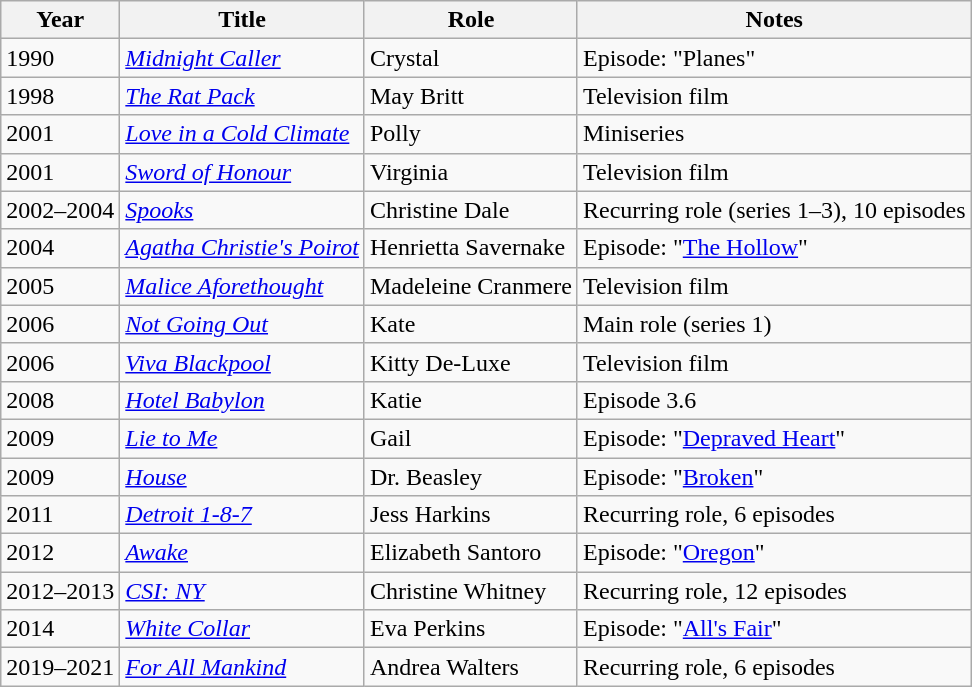<table class="wikitable sortable">
<tr>
<th>Year</th>
<th>Title</th>
<th>Role</th>
<th class="unsortable">Notes</th>
</tr>
<tr>
<td>1990</td>
<td><em><a href='#'>Midnight Caller</a></em></td>
<td>Crystal</td>
<td>Episode: "Planes"</td>
</tr>
<tr>
<td>1998</td>
<td><em><a href='#'>The Rat Pack</a></em></td>
<td>May Britt</td>
<td>Television film</td>
</tr>
<tr>
<td>2001</td>
<td><em><a href='#'>Love in a Cold Climate</a></em></td>
<td>Polly</td>
<td>Miniseries</td>
</tr>
<tr>
<td>2001</td>
<td><em><a href='#'>Sword of Honour</a></em></td>
<td>Virginia</td>
<td>Television film</td>
</tr>
<tr>
<td>2002–2004</td>
<td><em><a href='#'>Spooks</a></em></td>
<td>Christine Dale</td>
<td>Recurring role (series 1–3), 10 episodes</td>
</tr>
<tr>
<td>2004</td>
<td><em><a href='#'>Agatha Christie's Poirot</a></em></td>
<td>Henrietta Savernake</td>
<td>Episode: "<a href='#'>The Hollow</a>"</td>
</tr>
<tr>
<td>2005</td>
<td><em><a href='#'>Malice Aforethought</a></em></td>
<td>Madeleine Cranmere</td>
<td>Television film</td>
</tr>
<tr>
<td>2006</td>
<td><em><a href='#'>Not Going Out</a></em></td>
<td>Kate</td>
<td>Main role (series 1)</td>
</tr>
<tr>
<td>2006</td>
<td><em><a href='#'>Viva Blackpool</a></em></td>
<td>Kitty De-Luxe</td>
<td>Television film</td>
</tr>
<tr>
<td>2008</td>
<td><em><a href='#'>Hotel Babylon</a></em></td>
<td>Katie</td>
<td>Episode 3.6</td>
</tr>
<tr>
<td>2009</td>
<td><em><a href='#'>Lie to Me</a></em></td>
<td>Gail</td>
<td>Episode: "<a href='#'>Depraved Heart</a>"</td>
</tr>
<tr>
<td>2009</td>
<td><em><a href='#'>House</a></em></td>
<td>Dr. Beasley</td>
<td>Episode: "<a href='#'>Broken</a>"</td>
</tr>
<tr>
<td>2011</td>
<td><em><a href='#'>Detroit 1-8-7</a></em></td>
<td>Jess Harkins</td>
<td>Recurring role, 6 episodes</td>
</tr>
<tr>
<td>2012</td>
<td><em><a href='#'>Awake</a></em></td>
<td>Elizabeth Santoro</td>
<td>Episode: "<a href='#'>Oregon</a>"</td>
</tr>
<tr>
<td>2012–2013</td>
<td><em><a href='#'>CSI: NY</a></em></td>
<td>Christine Whitney</td>
<td>Recurring role, 12 episodes</td>
</tr>
<tr>
<td>2014</td>
<td><em><a href='#'>White Collar</a></em></td>
<td>Eva Perkins</td>
<td>Episode: "<a href='#'>All's Fair</a>"</td>
</tr>
<tr>
<td>2019–2021</td>
<td><em><a href='#'>For All Mankind</a></em></td>
<td>Andrea Walters</td>
<td>Recurring role, 6 episodes</td>
</tr>
</table>
